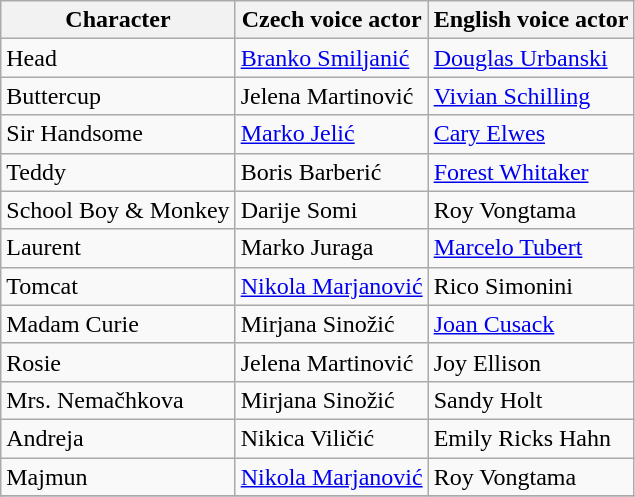<table class="wikitable">
<tr>
<th>Character</th>
<th>Czech voice actor</th>
<th>English voice actor</th>
</tr>
<tr>
<td>Head</td>
<td><a href='#'>Branko Smiljanić</a></td>
<td><a href='#'>Douglas Urbanski</a></td>
</tr>
<tr>
<td>Buttercup</td>
<td>Jelena Martinović</td>
<td><a href='#'>Vivian Schilling</a></td>
</tr>
<tr>
<td>Sir Handsome</td>
<td><a href='#'>Marko Jelić</a></td>
<td><a href='#'>Cary Elwes</a></td>
</tr>
<tr>
<td>Teddy</td>
<td>Boris Barberić</td>
<td><a href='#'>Forest Whitaker</a></td>
</tr>
<tr>
<td>School Boy & Monkey</td>
<td>Darije Somi</td>
<td>Roy Vongtama</td>
</tr>
<tr>
<td>Laurent</td>
<td>Marko Juraga</td>
<td><a href='#'>Marcelo Tubert</a></td>
</tr>
<tr>
<td>Tomcat</td>
<td><a href='#'>Nikola Marjanović</a></td>
<td>Rico Simonini</td>
</tr>
<tr>
<td>Madam Curie</td>
<td>Mirjana Sinožić</td>
<td><a href='#'>Joan Cusack</a></td>
</tr>
<tr>
<td>Rosie</td>
<td>Jelena Martinović</td>
<td>Joy Ellison</td>
</tr>
<tr>
<td>Mrs. Nemačhkova</td>
<td>Mirjana Sinožić</td>
<td>Sandy Holt</td>
</tr>
<tr>
<td>Andreja</td>
<td>Nikica Viličić</td>
<td>Emily Ricks Hahn</td>
</tr>
<tr>
<td>Majmun</td>
<td><a href='#'>Nikola Marjanović</a></td>
<td>Roy Vongtama</td>
</tr>
<tr>
</tr>
</table>
